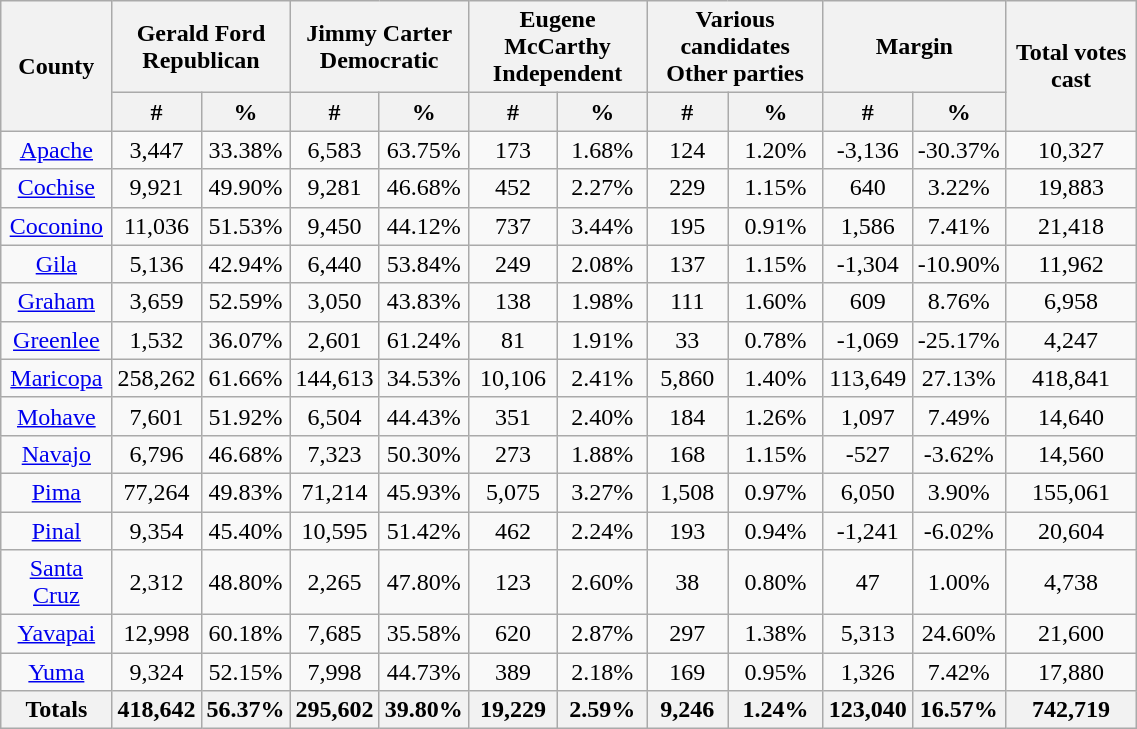<table width="60%" class="wikitable sortable">
<tr>
<th rowspan="2">County</th>
<th colspan="2">Gerald Ford<br>Republican</th>
<th colspan="2">Jimmy Carter<br>Democratic</th>
<th colspan="2">Eugene McCarthy<br>Independent</th>
<th colspan="2">Various candidates<br>Other parties</th>
<th colspan="2">Margin</th>
<th rowspan="2">Total votes cast</th>
</tr>
<tr>
<th style="text-align:center;" data-sort-type="number">#</th>
<th style="text-align:center;" data-sort-type="number">%</th>
<th style="text-align:center;" data-sort-type="number">#</th>
<th style="text-align:center;" data-sort-type="number">%</th>
<th style="text-align:center;" data-sort-type="number">#</th>
<th style="text-align:center;" data-sort-type="number">%</th>
<th style="text-align:center;" data-sort-type="number">#</th>
<th style="text-align:center;" data-sort-type="number">%</th>
<th style="text-align:center;" data-sort-type="number">#</th>
<th style="text-align:center;" data-sort-type="number">%</th>
</tr>
<tr style="text-align:center;">
<td><a href='#'>Apache</a></td>
<td>3,447</td>
<td>33.38%</td>
<td>6,583</td>
<td>63.75%</td>
<td>173</td>
<td>1.68%</td>
<td>124</td>
<td>1.20%</td>
<td>-3,136</td>
<td>-30.37%</td>
<td>10,327</td>
</tr>
<tr style="text-align:center;">
<td><a href='#'>Cochise</a></td>
<td>9,921</td>
<td>49.90%</td>
<td>9,281</td>
<td>46.68%</td>
<td>452</td>
<td>2.27%</td>
<td>229</td>
<td>1.15%</td>
<td>640</td>
<td>3.22%</td>
<td>19,883</td>
</tr>
<tr style="text-align:center;">
<td><a href='#'>Coconino</a></td>
<td>11,036</td>
<td>51.53%</td>
<td>9,450</td>
<td>44.12%</td>
<td>737</td>
<td>3.44%</td>
<td>195</td>
<td>0.91%</td>
<td>1,586</td>
<td>7.41%</td>
<td>21,418</td>
</tr>
<tr style="text-align:center;">
<td><a href='#'>Gila</a></td>
<td>5,136</td>
<td>42.94%</td>
<td>6,440</td>
<td>53.84%</td>
<td>249</td>
<td>2.08%</td>
<td>137</td>
<td>1.15%</td>
<td>-1,304</td>
<td>-10.90%</td>
<td>11,962</td>
</tr>
<tr style="text-align:center;">
<td><a href='#'>Graham</a></td>
<td>3,659</td>
<td>52.59%</td>
<td>3,050</td>
<td>43.83%</td>
<td>138</td>
<td>1.98%</td>
<td>111</td>
<td>1.60%</td>
<td>609</td>
<td>8.76%</td>
<td>6,958</td>
</tr>
<tr style="text-align:center;">
<td><a href='#'>Greenlee</a></td>
<td>1,532</td>
<td>36.07%</td>
<td>2,601</td>
<td>61.24%</td>
<td>81</td>
<td>1.91%</td>
<td>33</td>
<td>0.78%</td>
<td>-1,069</td>
<td>-25.17%</td>
<td>4,247</td>
</tr>
<tr style="text-align:center;">
<td><a href='#'>Maricopa</a></td>
<td>258,262</td>
<td>61.66%</td>
<td>144,613</td>
<td>34.53%</td>
<td>10,106</td>
<td>2.41%</td>
<td>5,860</td>
<td>1.40%</td>
<td>113,649</td>
<td>27.13%</td>
<td>418,841</td>
</tr>
<tr style="text-align:center;">
<td><a href='#'>Mohave</a></td>
<td>7,601</td>
<td>51.92%</td>
<td>6,504</td>
<td>44.43%</td>
<td>351</td>
<td>2.40%</td>
<td>184</td>
<td>1.26%</td>
<td>1,097</td>
<td>7.49%</td>
<td>14,640</td>
</tr>
<tr style="text-align:center;">
<td><a href='#'>Navajo</a></td>
<td>6,796</td>
<td>46.68%</td>
<td>7,323</td>
<td>50.30%</td>
<td>273</td>
<td>1.88%</td>
<td>168</td>
<td>1.15%</td>
<td>-527</td>
<td>-3.62%</td>
<td>14,560</td>
</tr>
<tr style="text-align:center;">
<td><a href='#'>Pima</a></td>
<td>77,264</td>
<td>49.83%</td>
<td>71,214</td>
<td>45.93%</td>
<td>5,075</td>
<td>3.27%</td>
<td>1,508</td>
<td>0.97%</td>
<td>6,050</td>
<td>3.90%</td>
<td>155,061</td>
</tr>
<tr style="text-align:center;">
<td><a href='#'>Pinal</a></td>
<td>9,354</td>
<td>45.40%</td>
<td>10,595</td>
<td>51.42%</td>
<td>462</td>
<td>2.24%</td>
<td>193</td>
<td>0.94%</td>
<td>-1,241</td>
<td>-6.02%</td>
<td>20,604</td>
</tr>
<tr style="text-align:center;">
<td><a href='#'>Santa Cruz</a></td>
<td>2,312</td>
<td>48.80%</td>
<td>2,265</td>
<td>47.80%</td>
<td>123</td>
<td>2.60%</td>
<td>38</td>
<td>0.80%</td>
<td>47</td>
<td>1.00%</td>
<td>4,738</td>
</tr>
<tr style="text-align:center;">
<td><a href='#'>Yavapai</a></td>
<td>12,998</td>
<td>60.18%</td>
<td>7,685</td>
<td>35.58%</td>
<td>620</td>
<td>2.87%</td>
<td>297</td>
<td>1.38%</td>
<td>5,313</td>
<td>24.60%</td>
<td>21,600</td>
</tr>
<tr style="text-align:center;">
<td><a href='#'>Yuma</a></td>
<td>9,324</td>
<td>52.15%</td>
<td>7,998</td>
<td>44.73%</td>
<td>389</td>
<td>2.18%</td>
<td>169</td>
<td>0.95%</td>
<td>1,326</td>
<td>7.42%</td>
<td>17,880</td>
</tr>
<tr>
<th>Totals</th>
<th>418,642</th>
<th>56.37%</th>
<th>295,602</th>
<th>39.80%</th>
<th>19,229</th>
<th>2.59%</th>
<th>9,246</th>
<th>1.24%</th>
<th>123,040</th>
<th>16.57%</th>
<th>742,719</th>
</tr>
</table>
